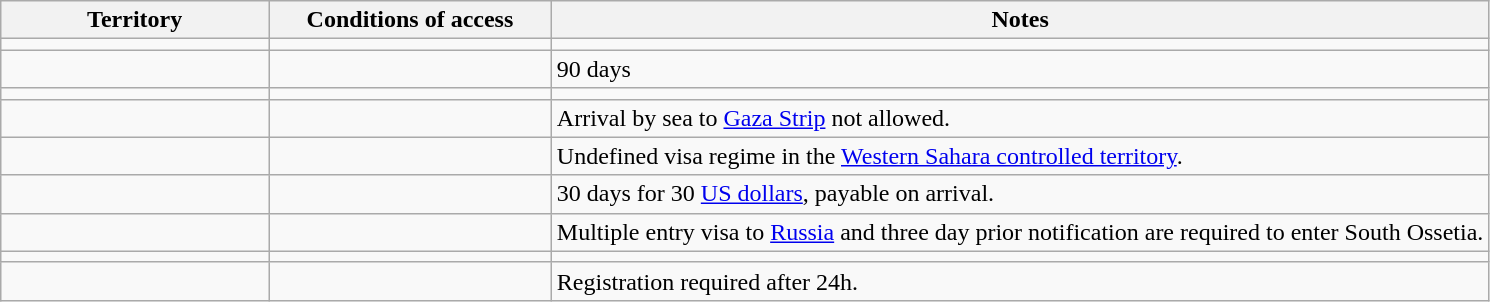<table class="wikitable" style="text-align: left; table-layout: fixed;">
<tr>
<th style="width:18%;">Territory</th>
<th style="width:19%;">Conditions of access</th>
<th>Notes</th>
</tr>
<tr>
<td></td>
<td></td>
<td></td>
</tr>
<tr>
<td></td>
<td></td>
<td>90 days</td>
</tr>
<tr>
<td></td>
<td></td>
<td></td>
</tr>
<tr>
<td></td>
<td></td>
<td>Arrival by sea to <a href='#'>Gaza Strip</a> not allowed.</td>
</tr>
<tr>
<td></td>
<td></td>
<td>Undefined visa regime in the <a href='#'>Western Sahara controlled territory</a>.</td>
</tr>
<tr>
<td></td>
<td></td>
<td>30 days for 30 <a href='#'>US dollars</a>, payable on arrival.</td>
</tr>
<tr>
<td></td>
<td></td>
<td>Multiple entry visa to <a href='#'>Russia</a> and three day prior notification are required to enter South Ossetia.</td>
</tr>
<tr>
<td></td>
<td></td>
<td></td>
</tr>
<tr>
<td></td>
<td></td>
<td>Registration required after 24h.</td>
</tr>
</table>
